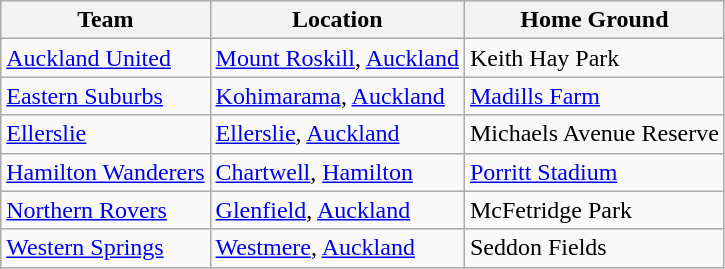<table class="wikitable sortable">
<tr>
<th>Team</th>
<th>Location</th>
<th>Home Ground</th>
</tr>
<tr>
<td><a href='#'>Auckland United</a></td>
<td><a href='#'>Mount Roskill</a>, <a href='#'>Auckland</a></td>
<td>Keith Hay Park</td>
</tr>
<tr>
<td><a href='#'>Eastern Suburbs</a></td>
<td><a href='#'>Kohimarama</a>, <a href='#'>Auckland</a></td>
<td><a href='#'>Madills Farm</a></td>
</tr>
<tr>
<td><a href='#'>Ellerslie</a></td>
<td><a href='#'>Ellerslie</a>, <a href='#'>Auckland</a></td>
<td>Michaels Avenue Reserve</td>
</tr>
<tr>
<td><a href='#'>Hamilton Wanderers</a></td>
<td><a href='#'>Chartwell</a>, <a href='#'>Hamilton</a></td>
<td><a href='#'>Porritt Stadium</a></td>
</tr>
<tr>
<td><a href='#'>Northern Rovers</a></td>
<td><a href='#'>Glenfield</a>, <a href='#'>Auckland</a></td>
<td>McFetridge Park</td>
</tr>
<tr>
<td><a href='#'>Western Springs</a></td>
<td><a href='#'>Westmere</a>, <a href='#'>Auckland</a></td>
<td>Seddon Fields</td>
</tr>
</table>
